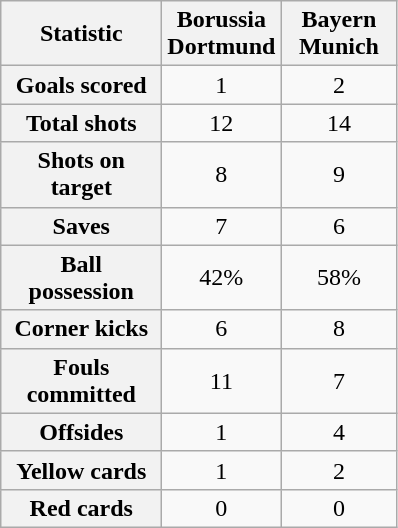<table class="wikitable plainrowheaders" style="text-align:center">
<tr>
<th scope="col" style="width:100px">Statistic</th>
<th scope="col" style="width:70px">Borussia Dortmund</th>
<th scope="col" style="width:70px">Bayern Munich</th>
</tr>
<tr>
<th scope=row>Goals scored</th>
<td>1</td>
<td>2</td>
</tr>
<tr>
<th scope=row>Total shots</th>
<td>12</td>
<td>14</td>
</tr>
<tr>
<th scope=row>Shots on target</th>
<td>8</td>
<td>9</td>
</tr>
<tr>
<th scope=row>Saves</th>
<td>7</td>
<td>6</td>
</tr>
<tr>
<th scope=row>Ball possession</th>
<td>42%</td>
<td>58%</td>
</tr>
<tr>
<th scope=row>Corner kicks</th>
<td>6</td>
<td>8</td>
</tr>
<tr>
<th scope=row>Fouls committed</th>
<td>11</td>
<td>7</td>
</tr>
<tr>
<th scope=row>Offsides</th>
<td>1</td>
<td>4</td>
</tr>
<tr>
<th scope=row>Yellow cards</th>
<td>1</td>
<td>2</td>
</tr>
<tr>
<th scope=row>Red cards</th>
<td>0</td>
<td>0</td>
</tr>
</table>
